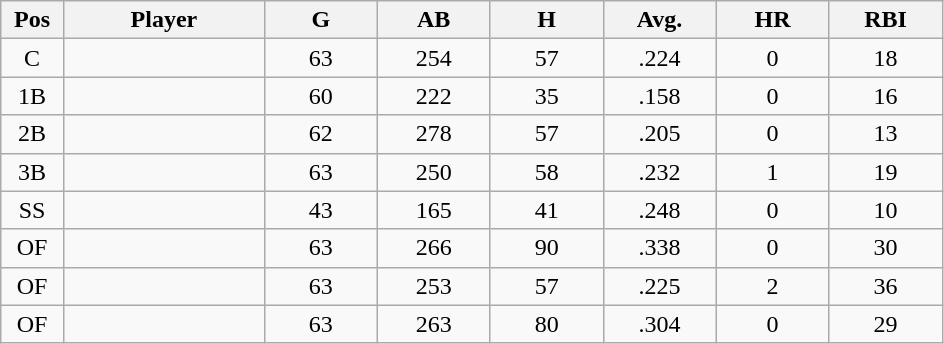<table class="wikitable sortable">
<tr>
<th bgcolor="#DDDDFF" width="5%">Pos</th>
<th bgcolor="#DDDDFF" width="16%">Player</th>
<th bgcolor="#DDDDFF" width="9%">G</th>
<th bgcolor="#DDDDFF" width="9%">AB</th>
<th bgcolor="#DDDDFF" width="9%">H</th>
<th bgcolor="#DDDDFF" width="9%">Avg.</th>
<th bgcolor="#DDDDFF" width="9%">HR</th>
<th bgcolor="#DDDDFF" width="9%">RBI</th>
</tr>
<tr align="center">
<td>C</td>
<td></td>
<td>63</td>
<td>254</td>
<td>57</td>
<td>.224</td>
<td>0</td>
<td>18</td>
</tr>
<tr align="center">
<td>1B</td>
<td></td>
<td>60</td>
<td>222</td>
<td>35</td>
<td>.158</td>
<td>0</td>
<td>16</td>
</tr>
<tr align="center">
<td>2B</td>
<td></td>
<td>62</td>
<td>278</td>
<td>57</td>
<td>.205</td>
<td>0</td>
<td>13</td>
</tr>
<tr align="center">
<td>3B</td>
<td></td>
<td>63</td>
<td>250</td>
<td>58</td>
<td>.232</td>
<td>1</td>
<td>19</td>
</tr>
<tr align="center">
<td>SS</td>
<td></td>
<td>43</td>
<td>165</td>
<td>41</td>
<td>.248</td>
<td>0</td>
<td>10</td>
</tr>
<tr align="center">
<td>OF</td>
<td></td>
<td>63</td>
<td>266</td>
<td>90</td>
<td>.338</td>
<td>0</td>
<td>30</td>
</tr>
<tr align="center">
<td>OF</td>
<td></td>
<td>63</td>
<td>253</td>
<td>57</td>
<td>.225</td>
<td>2</td>
<td>36</td>
</tr>
<tr align="center">
<td>OF</td>
<td></td>
<td>63</td>
<td>263</td>
<td>80</td>
<td>.304</td>
<td>0</td>
<td>29</td>
</tr>
</table>
